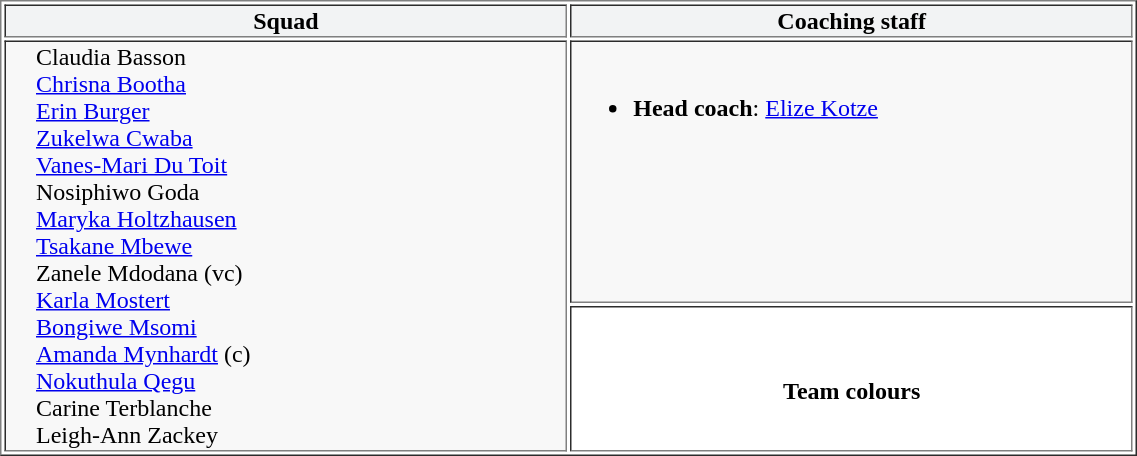<table width=60% border=1>
<tr align=center bgcolor=#F2F3F4>
<td width=30%><strong>Squad</strong></td>
<td width=30%><strong>Coaching staff</strong></td>
</tr>
<tr valign=top>
<td rowspan=2 style=padding-left:20px bgcolor=#F8F8F8>Claudia Basson<br><a href='#'>Chrisna  Bootha</a><br><a href='#'>Erin Burger</a><br><a href='#'>Zukelwa Cwaba</a><br><a href='#'>Vanes-Mari Du Toit</a><br>Nosiphiwo Goda<br><a href='#'>Maryka Holtzhausen</a><br><a href='#'>Tsakane Mbewe</a><br>Zanele Mdodana (vc)<br><a href='#'>Karla Mostert</a><br><a href='#'>Bongiwe Msomi</a><br><a href='#'>Amanda Mynhardt</a> (c)<br><a href='#'>Nokuthula Qegu</a><br>Carine Terblanche<br>Leigh-Ann Zackey</td>
<td bgcolor=#F8F8F8><br><ul><li><strong>Head coach</strong>: <a href='#'>Elize Kotze</a></li></ul></td>
</tr>
<tr>
<td valign=center><br><table align=center cellspacing=0 cellpadding=0>
<tr>
<td bgcolor=darkgreen></td>
</tr>
<tr>
<td bgcolor=darkgreen></td>
</tr>
<tr>
<td align=center><strong>Team colours</strong></td>
</tr>
</table>
</td>
</tr>
</table>
